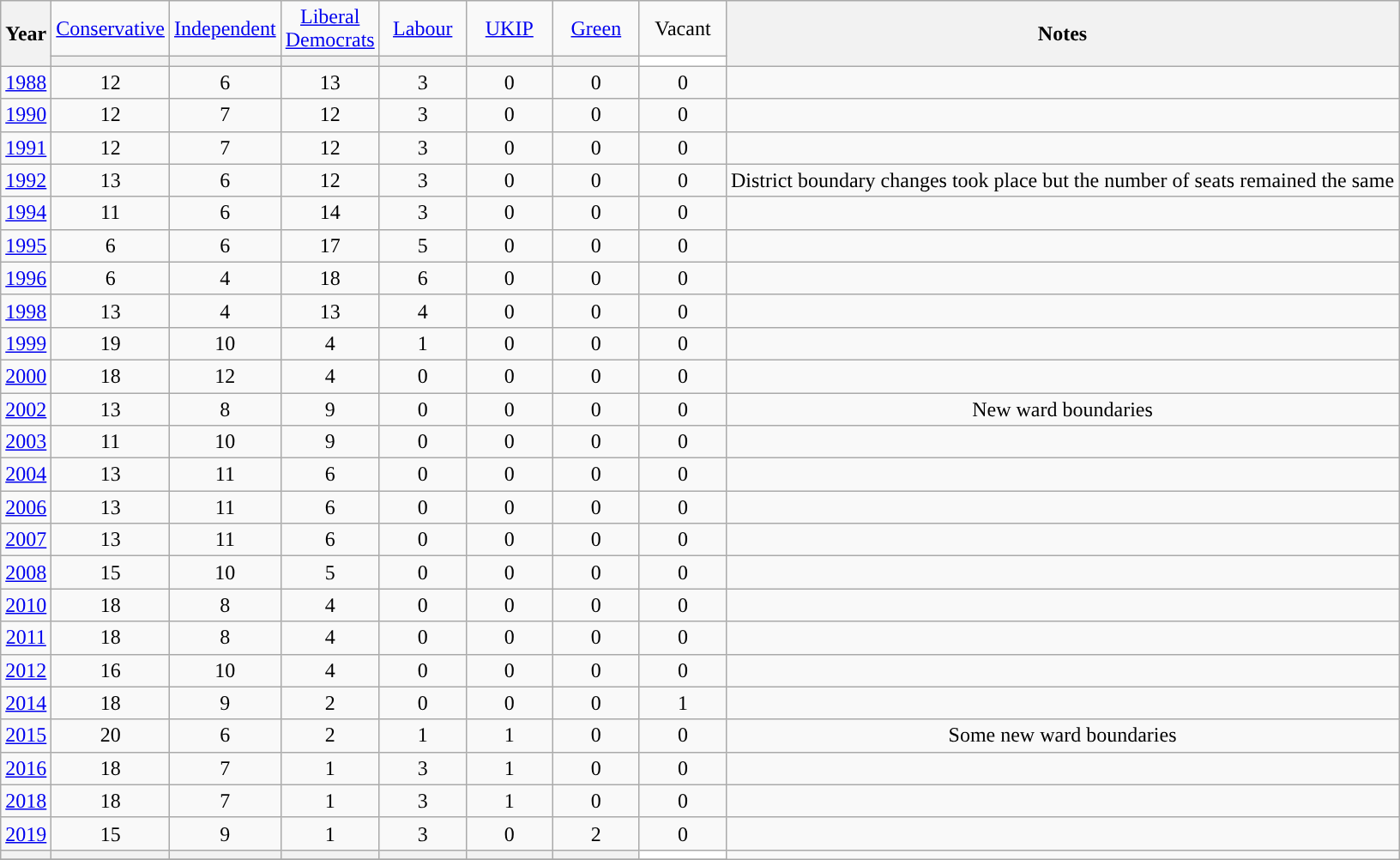<table class=wikitable style=text-align:center>
<tr>
<th rowspan=2>Year</th>
<td width="60"><a href='#'>Conservative</a></td>
<td width="60"><a href='#'>Independent</a></td>
<td width="60"><a href='#'>Liberal Democrats</a></td>
<td width="60"><a href='#'>Labour</a></td>
<td width="60"><a href='#'>UKIP</a></td>
<td width="60"><a href='#'>Green</a></td>
<td width="60">Vacant</td>
<th rowspan="2">Notes</th>
</tr>
<tr>
<th style="background-color: "></th>
<th style="background-color: "></th>
<th style="background-color: "></th>
<th style="background-color: "></th>
<th style="background-color: "></th>
<th style="background-color: "></th>
<th style="background-color: white; width: 3px;"></th>
</tr>
<tr>
<td><a href='#'>1988</a></td>
<td>12</td>
<td>6</td>
<td>13</td>
<td>3</td>
<td>0</td>
<td>0</td>
<td>0</td>
<td></td>
</tr>
<tr>
<td><a href='#'>1990</a></td>
<td>12</td>
<td>7</td>
<td>12</td>
<td>3</td>
<td>0</td>
<td>0</td>
<td>0</td>
<td></td>
</tr>
<tr>
<td><a href='#'>1991</a></td>
<td>12</td>
<td>7</td>
<td>12</td>
<td>3</td>
<td>0</td>
<td>0</td>
<td>0</td>
<td></td>
</tr>
<tr>
<td><a href='#'>1992</a></td>
<td>13</td>
<td>6</td>
<td>12</td>
<td>3</td>
<td>0</td>
<td>0</td>
<td>0</td>
<td>District boundary changes took place but the number of seats remained the same</td>
</tr>
<tr>
<td><a href='#'>1994</a></td>
<td>11</td>
<td>6</td>
<td>14</td>
<td>3</td>
<td>0</td>
<td>0</td>
<td>0</td>
<td></td>
</tr>
<tr>
<td><a href='#'>1995</a></td>
<td>6</td>
<td>6</td>
<td>17</td>
<td>5</td>
<td>0</td>
<td>0</td>
<td>0</td>
<td></td>
</tr>
<tr>
<td><a href='#'>1996</a></td>
<td>6</td>
<td>4</td>
<td>18</td>
<td>6</td>
<td>0</td>
<td>0</td>
<td>0</td>
<td></td>
</tr>
<tr>
<td><a href='#'>1998</a></td>
<td>13</td>
<td>4</td>
<td>13</td>
<td>4</td>
<td>0</td>
<td>0</td>
<td>0</td>
<td></td>
</tr>
<tr>
<td><a href='#'>1999</a></td>
<td>19</td>
<td>10</td>
<td>4</td>
<td>1</td>
<td>0</td>
<td>0</td>
<td>0</td>
<td></td>
</tr>
<tr>
<td><a href='#'>2000</a></td>
<td>18</td>
<td>12</td>
<td>4</td>
<td>0</td>
<td>0</td>
<td>0</td>
<td>0</td>
<td></td>
</tr>
<tr>
<td><a href='#'>2002</a></td>
<td>13</td>
<td>8</td>
<td>9</td>
<td>0</td>
<td>0</td>
<td>0</td>
<td>0</td>
<td>New ward boundaries</td>
</tr>
<tr>
<td><a href='#'>2003</a></td>
<td>11</td>
<td>10</td>
<td>9</td>
<td>0</td>
<td>0</td>
<td>0</td>
<td>0</td>
<td></td>
</tr>
<tr>
<td><a href='#'>2004</a></td>
<td>13</td>
<td>11</td>
<td>6</td>
<td>0</td>
<td>0</td>
<td>0</td>
<td>0</td>
<td></td>
</tr>
<tr>
<td><a href='#'>2006</a></td>
<td>13</td>
<td>11</td>
<td>6</td>
<td>0</td>
<td>0</td>
<td>0</td>
<td>0</td>
<td></td>
</tr>
<tr>
<td><a href='#'>2007</a></td>
<td>13</td>
<td>11</td>
<td>6</td>
<td>0</td>
<td>0</td>
<td>0</td>
<td>0</td>
<td></td>
</tr>
<tr>
<td><a href='#'>2008</a></td>
<td>15</td>
<td>10</td>
<td>5</td>
<td>0</td>
<td>0</td>
<td>0</td>
<td>0</td>
<td></td>
</tr>
<tr>
<td><a href='#'>2010</a></td>
<td>18</td>
<td>8</td>
<td>4</td>
<td>0</td>
<td>0</td>
<td>0</td>
<td>0</td>
<td></td>
</tr>
<tr>
<td><a href='#'>2011</a></td>
<td>18</td>
<td>8</td>
<td>4</td>
<td>0</td>
<td>0</td>
<td>0</td>
<td>0</td>
<td></td>
</tr>
<tr>
<td><a href='#'>2012</a></td>
<td>16</td>
<td>10</td>
<td>4</td>
<td>0</td>
<td>0</td>
<td>0</td>
<td>0</td>
<td></td>
</tr>
<tr>
<td><a href='#'>2014</a></td>
<td>18</td>
<td>9</td>
<td>2</td>
<td>0</td>
<td>0</td>
<td>0</td>
<td>1</td>
<td></td>
</tr>
<tr>
<td><a href='#'>2015</a></td>
<td>20</td>
<td>6</td>
<td>2</td>
<td>1</td>
<td>1</td>
<td>0</td>
<td>0</td>
<td>Some new ward boundaries</td>
</tr>
<tr>
<td><a href='#'>2016</a></td>
<td>18</td>
<td>7</td>
<td>1</td>
<td>3</td>
<td>1</td>
<td>0</td>
<td>0</td>
<td></td>
</tr>
<tr>
<td><a href='#'>2018</a></td>
<td>18</td>
<td>7</td>
<td>1</td>
<td>3</td>
<td>1</td>
<td>0</td>
<td>0</td>
<td></td>
</tr>
<tr>
<td><a href='#'>2019</a></td>
<td>15</td>
<td>9</td>
<td>1</td>
<td>3</td>
<td>0</td>
<td>2</td>
<td>0</td>
<td></td>
</tr>
<tr>
<th></th>
<th style="background-color: "></th>
<th style="background-color: "></th>
<th style="background-color: "></th>
<th style="background-color: "></th>
<th style="background-color: "></th>
<th style="background-color: "></th>
<th style="background-color: white; width: 3px;"></th>
</tr>
<tr>
</tr>
</table>
